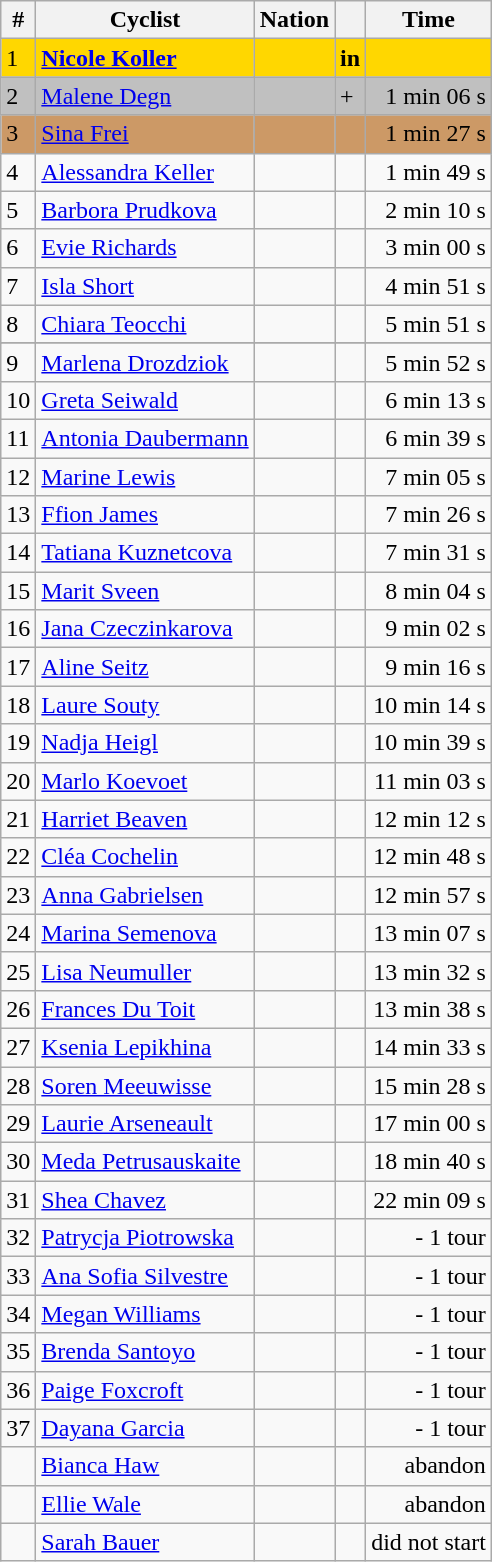<table class="wikitable">
<tr>
<th>#</th>
<th>Cyclist</th>
<th>Nation</th>
<th></th>
<th>Time</th>
</tr>
<tr bgcolor="gold">
<td>1</td>
<td><strong><a href='#'>Nicole Koller </a></strong></td>
<td><strong></strong></td>
<td><strong>in</strong></td>
<td align=right><strong></strong></td>
</tr>
<tr bgcolor="silver">
<td>2</td>
<td><a href='#'>Malene Degn</a></td>
<td></td>
<td>+</td>
<td align=right>1 min 06 s</td>
</tr>
<tr bgcolor="CC9966">
<td>3</td>
<td><a href='#'>Sina Frei</a></td>
<td></td>
<td></td>
<td align=right>1 min 27 s</td>
</tr>
<tr>
<td>4</td>
<td><a href='#'>Alessandra Keller</a></td>
<td></td>
<td></td>
<td align=right>1 min 49 s</td>
</tr>
<tr>
<td>5</td>
<td><a href='#'>Barbora Prudkova</a></td>
<td></td>
<td></td>
<td align=right>2 min 10 s</td>
</tr>
<tr>
<td>6</td>
<td><a href='#'>Evie Richards</a></td>
<td></td>
<td></td>
<td align=right>3 min 00 s</td>
</tr>
<tr>
<td>7</td>
<td><a href='#'>Isla Short</a></td>
<td></td>
<td></td>
<td align=right>4 min 51 s</td>
</tr>
<tr>
<td>8</td>
<td><a href='#'>Chiara Teocchi</a></td>
<td></td>
<td></td>
<td align=right>5 min 51 s</td>
</tr>
<tr>
</tr>
<tr>
<td>9</td>
<td><a href='#'>Marlena Drozdziok</a></td>
<td></td>
<td></td>
<td align=right>5 min 52 s</td>
</tr>
<tr>
<td>10</td>
<td><a href='#'>Greta Seiwald</a></td>
<td></td>
<td></td>
<td align=right>6 min 13 s</td>
</tr>
<tr>
<td>11</td>
<td><a href='#'>Antonia Daubermann</a></td>
<td></td>
<td></td>
<td align=right>6 min 39 s</td>
</tr>
<tr>
<td>12</td>
<td><a href='#'>Marine Lewis</a></td>
<td></td>
<td></td>
<td align=right>7 min 05 s</td>
</tr>
<tr>
<td>13</td>
<td><a href='#'>Ffion James</a></td>
<td></td>
<td></td>
<td align=right>7 min 26 s</td>
</tr>
<tr>
<td>14</td>
<td><a href='#'>Tatiana Kuznetcova</a></td>
<td></td>
<td></td>
<td align=right>7 min 31 s</td>
</tr>
<tr>
<td>15</td>
<td><a href='#'>Marit Sveen</a></td>
<td></td>
<td></td>
<td align=right>8 min 04 s</td>
</tr>
<tr>
<td>16</td>
<td><a href='#'>Jana Czeczinkarova</a></td>
<td></td>
<td></td>
<td align=right>9 min 02 s</td>
</tr>
<tr>
<td>17</td>
<td><a href='#'>Aline Seitz</a></td>
<td></td>
<td></td>
<td align=right>9 min 16 s</td>
</tr>
<tr>
<td>18</td>
<td><a href='#'>Laure Souty</a></td>
<td></td>
<td></td>
<td align=right>10 min 14 s</td>
</tr>
<tr>
<td>19</td>
<td><a href='#'>Nadja Heigl</a></td>
<td></td>
<td></td>
<td align=right>10 min 39 s</td>
</tr>
<tr>
<td>20</td>
<td><a href='#'>Marlo Koevoet</a></td>
<td></td>
<td></td>
<td align=right>11 min 03 s</td>
</tr>
<tr>
<td>21</td>
<td><a href='#'>Harriet Beaven</a></td>
<td></td>
<td></td>
<td align=right>12 min 12 s</td>
</tr>
<tr>
<td>22</td>
<td><a href='#'>Cléa Cochelin</a></td>
<td></td>
<td></td>
<td align=right>12 min 48 s</td>
</tr>
<tr>
<td>23</td>
<td><a href='#'>Anna Gabrielsen</a></td>
<td></td>
<td></td>
<td align=right>12 min 57 s</td>
</tr>
<tr>
<td>24</td>
<td><a href='#'>Marina Semenova</a></td>
<td></td>
<td></td>
<td align=right>13 min 07 s</td>
</tr>
<tr>
<td>25</td>
<td><a href='#'>Lisa Neumuller</a></td>
<td></td>
<td></td>
<td align=right>13 min 32 s</td>
</tr>
<tr>
<td>26</td>
<td><a href='#'>Frances Du Toit</a></td>
<td></td>
<td></td>
<td align=right>13 min 38 s</td>
</tr>
<tr>
<td>27</td>
<td><a href='#'>Ksenia Lepikhina</a></td>
<td></td>
<td></td>
<td align=right>14 min 33 s</td>
</tr>
<tr>
<td>28</td>
<td><a href='#'>Soren Meeuwisse</a></td>
<td></td>
<td></td>
<td align=right>15 min 28 s</td>
</tr>
<tr>
<td>29</td>
<td><a href='#'>Laurie Arseneault</a></td>
<td></td>
<td></td>
<td align=right>17 min 00 s</td>
</tr>
<tr>
<td>30</td>
<td><a href='#'>Meda Petrusauskaite</a></td>
<td></td>
<td></td>
<td align=right>18 min 40 s</td>
</tr>
<tr>
<td>31</td>
<td><a href='#'>Shea Chavez</a></td>
<td></td>
<td></td>
<td align=right>22 min 09 s</td>
</tr>
<tr>
<td>32</td>
<td><a href='#'>Patrycja Piotrowska</a></td>
<td></td>
<td></td>
<td align=right>- 1 tour</td>
</tr>
<tr>
<td>33</td>
<td><a href='#'>Ana Sofia Silvestre</a></td>
<td></td>
<td></td>
<td align=right>- 1 tour</td>
</tr>
<tr>
<td>34</td>
<td><a href='#'>Megan Williams</a></td>
<td></td>
<td></td>
<td align=right>- 1 tour</td>
</tr>
<tr>
<td>35</td>
<td><a href='#'>Brenda Santoyo</a></td>
<td></td>
<td></td>
<td align=right>- 1 tour</td>
</tr>
<tr>
<td>36</td>
<td><a href='#'>Paige Foxcroft</a></td>
<td></td>
<td></td>
<td align=right>- 1 tour</td>
</tr>
<tr>
<td>37</td>
<td><a href='#'>Dayana Garcia</a></td>
<td></td>
<td></td>
<td align=right>- 1 tour</td>
</tr>
<tr>
<td></td>
<td><a href='#'>Bianca Haw</a></td>
<td></td>
<td></td>
<td align=right>abandon</td>
</tr>
<tr>
<td></td>
<td><a href='#'>Ellie Wale</a></td>
<td></td>
<td></td>
<td align=right>abandon</td>
</tr>
<tr>
<td></td>
<td><a href='#'>Sarah Bauer</a></td>
<td></td>
<td></td>
<td align=right>did not start</td>
</tr>
</table>
